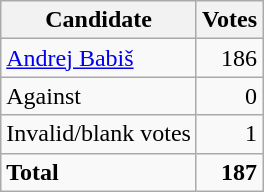<table class=wikitable style=text-align:right>
<tr>
<th>Candidate</th>
<th>Votes</th>
</tr>
<tr>
<td align=left><a href='#'>Andrej Babiš</a></td>
<td>186</td>
</tr>
<tr>
<td align=left>Against</td>
<td>0</td>
</tr>
<tr>
<td align=left>Invalid/blank votes</td>
<td>1</td>
</tr>
<tr>
<td align=left><strong>Total</strong></td>
<td><strong>187</strong></td>
</tr>
</table>
